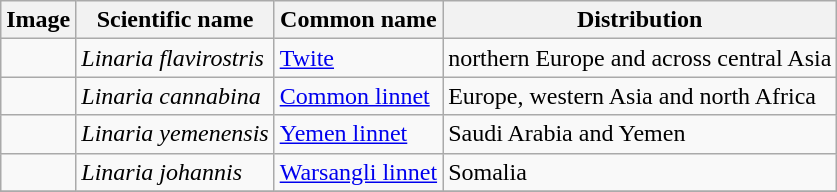<table class="wikitable">
<tr>
<th>Image</th>
<th>Scientific name</th>
<th>Common name</th>
<th>Distribution</th>
</tr>
<tr>
<td></td>
<td><em>Linaria flavirostris</em></td>
<td><a href='#'>Twite</a></td>
<td>northern Europe and across central Asia</td>
</tr>
<tr>
<td></td>
<td><em>Linaria cannabina</em></td>
<td><a href='#'>Common linnet</a></td>
<td>Europe, western Asia and north Africa</td>
</tr>
<tr>
<td></td>
<td><em>Linaria yemenensis</em></td>
<td><a href='#'>Yemen linnet</a></td>
<td>Saudi Arabia and Yemen</td>
</tr>
<tr>
<td></td>
<td><em>Linaria johannis</em></td>
<td><a href='#'>Warsangli linnet</a></td>
<td>Somalia</td>
</tr>
<tr>
</tr>
</table>
